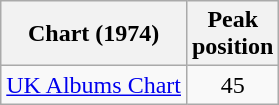<table class="wikitable sortable">
<tr>
<th>Chart (1974)</th>
<th>Peak<br>position</th>
</tr>
<tr>
<td><a href='#'>UK Albums Chart</a></td>
<td align="center">45</td>
</tr>
</table>
